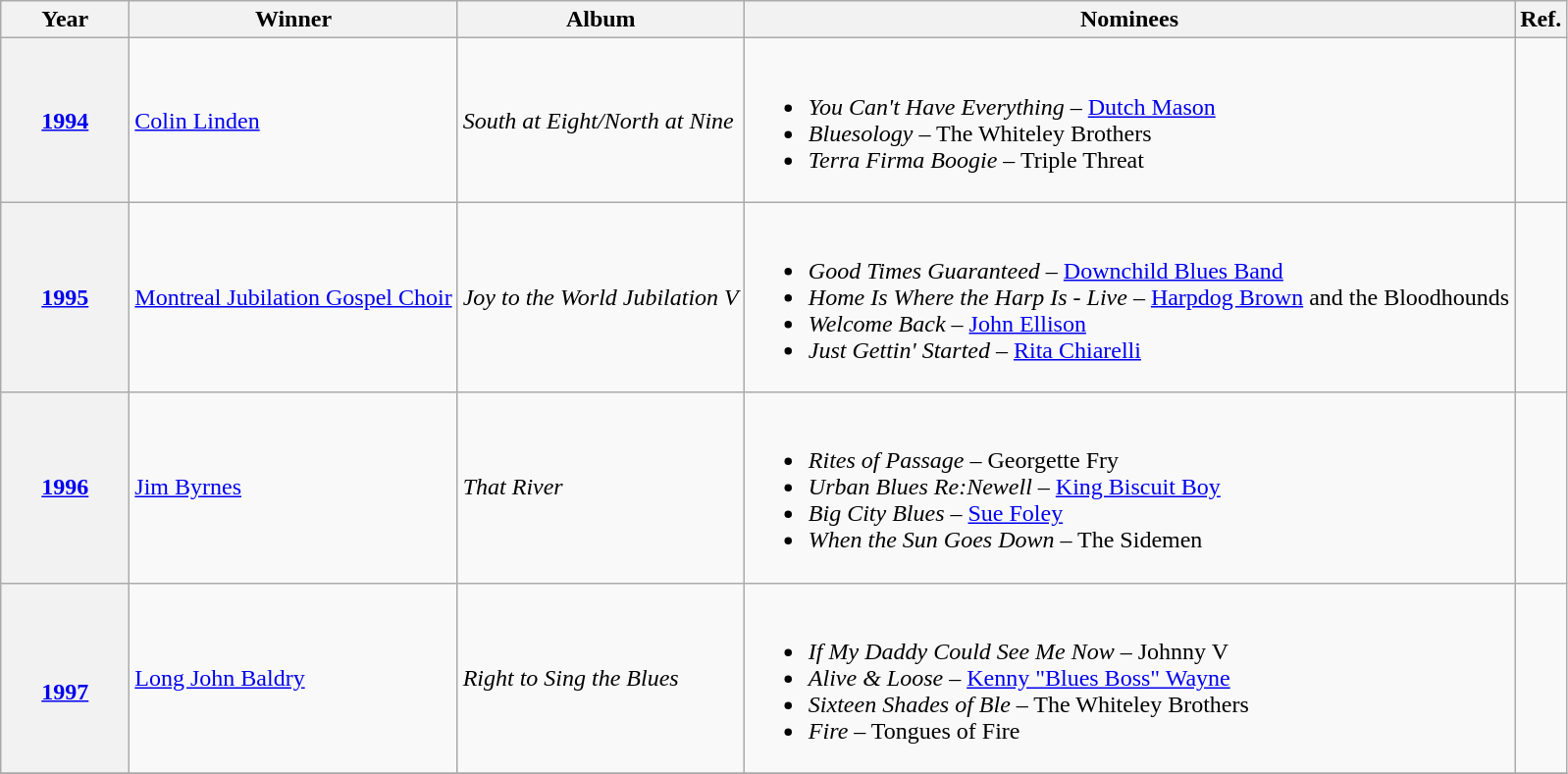<table class="wikitable sortable">
<tr>
<th scope="col" style="width:5em;">Year</th>
<th scope="col">Winner</th>
<th scope="col">Album</th>
<th scope="col" class="unsortable">Nominees</th>
<th scope="col" class="unsortable">Ref.</th>
</tr>
<tr>
<th scope="row"><a href='#'>1994</a></th>
<td><a href='#'>Colin Linden</a></td>
<td><em>South at Eight/North at Nine</em></td>
<td><br><ul><li><em>You Can't Have Everything</em> – <a href='#'>Dutch Mason</a></li><li><em>Bluesology</em> – The Whiteley Brothers</li><li><em>Terra Firma Boogie</em> – Triple Threat</li></ul></td>
<td align="center"></td>
</tr>
<tr>
<th scope="row"><a href='#'>1995</a></th>
<td><a href='#'>Montreal Jubilation Gospel Choir</a></td>
<td><em>Joy to the World Jubilation V</em></td>
<td><br><ul><li><em>Good Times Guaranteed</em> – <a href='#'>Downchild Blues Band</a></li><li><em>Home Is Where the Harp Is - Live</em> – <a href='#'>Harpdog Brown</a> and the Bloodhounds</li><li><em>Welcome Back</em> – <a href='#'>John Ellison</a></li><li><em>Just Gettin' Started</em> – <a href='#'>Rita Chiarelli</a></li></ul></td>
<td align="center"></td>
</tr>
<tr>
<th scope="row"><a href='#'>1996</a></th>
<td><a href='#'>Jim Byrnes</a></td>
<td><em>That River</em></td>
<td><br><ul><li><em>Rites of Passage</em> – Georgette Fry</li><li><em>Urban Blues Re:Newell</em> – <a href='#'>King Biscuit Boy</a></li><li><em>Big City Blues</em> – <a href='#'>Sue Foley</a></li><li><em>When the Sun Goes Down</em> – The Sidemen</li></ul></td>
<td align="center"></td>
</tr>
<tr>
<th scope="row"><br><a href='#'>1997</a></th>
<td><a href='#'>Long John Baldry</a></td>
<td><em>Right to Sing the Blues</em></td>
<td><br><ul><li><em>If My Daddy Could See Me Now</em> – Johnny V</li><li><em>Alive & Loose</em> – <a href='#'>Kenny "Blues Boss" Wayne</a></li><li><em>Sixteen Shades of Ble</em> – The Whiteley Brothers</li><li><em>Fire</em> – Tongues of Fire</li></ul></td>
<td align="center"></td>
</tr>
<tr>
</tr>
</table>
